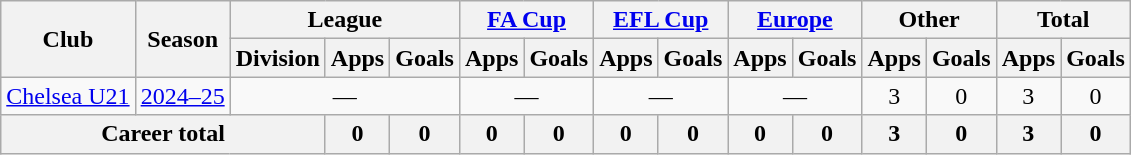<table class=wikitable style=text-align:center>
<tr>
<th rowspan=2>Club</th>
<th rowspan=2>Season</th>
<th colspan=3>League</th>
<th colspan=2><a href='#'>FA Cup</a></th>
<th colspan=2><a href='#'>EFL Cup</a></th>
<th colspan=2><a href='#'>Europe</a></th>
<th colspan=2>Other</th>
<th colspan=2>Total</th>
</tr>
<tr>
<th>Division</th>
<th>Apps</th>
<th>Goals</th>
<th>Apps</th>
<th>Goals</th>
<th>Apps</th>
<th>Goals</th>
<th>Apps</th>
<th>Goals</th>
<th>Apps</th>
<th>Goals</th>
<th>Apps</th>
<th>Goals</th>
</tr>
<tr>
<td><a href='#'>Chelsea U21</a></td>
<td><a href='#'>2024–25</a></td>
<td colspan=3>—</td>
<td colspan=2>—</td>
<td colspan=2>—</td>
<td colspan=2>—</td>
<td>3</td>
<td>0</td>
<td>3</td>
<td>0</td>
</tr>
<tr>
<th colspan=3>Career total</th>
<th>0</th>
<th>0</th>
<th>0</th>
<th>0</th>
<th>0</th>
<th>0</th>
<th>0</th>
<th>0</th>
<th>3</th>
<th>0</th>
<th>3</th>
<th>0</th>
</tr>
</table>
